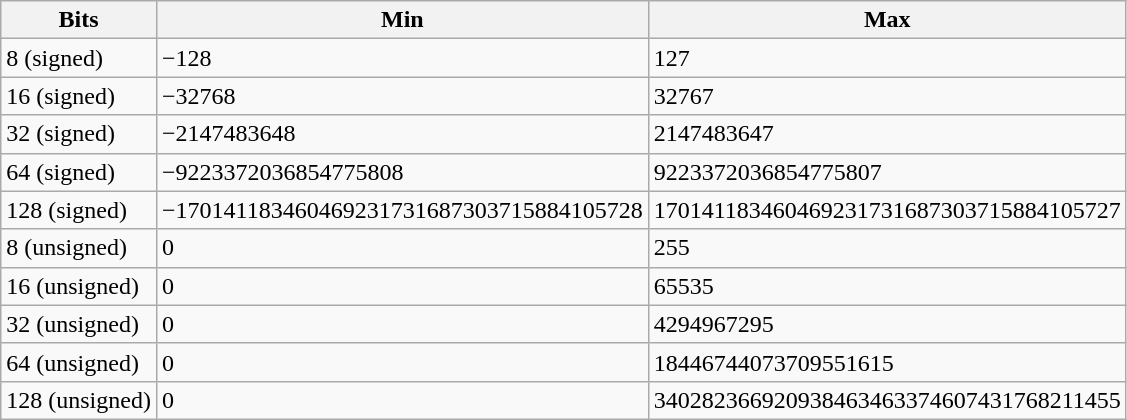<table class="wikitable">
<tr>
<th>Bits</th>
<th>Min</th>
<th>Max</th>
</tr>
<tr>
<td>8 (signed)</td>
<td>−128</td>
<td>127</td>
</tr>
<tr>
<td>16 (signed)</td>
<td>−32768</td>
<td>32767</td>
</tr>
<tr>
<td>32 (signed)</td>
<td>−2147483648</td>
<td>2147483647</td>
</tr>
<tr>
<td>64 (signed)</td>
<td>−9223372036854775808</td>
<td>9223372036854775807</td>
</tr>
<tr>
<td>128 (signed)</td>
<td>−170141183460469231731687303715884105728</td>
<td>170141183460469231731687303715884105727</td>
</tr>
<tr>
<td>8 (unsigned)</td>
<td>0</td>
<td>255</td>
</tr>
<tr>
<td>16 (unsigned)</td>
<td>0</td>
<td>65535</td>
</tr>
<tr>
<td>32 (unsigned)</td>
<td>0</td>
<td>4294967295</td>
</tr>
<tr>
<td>64 (unsigned)</td>
<td>0</td>
<td>18446744073709551615</td>
</tr>
<tr>
<td>128 (unsigned)</td>
<td>0</td>
<td>340282366920938463463374607431768211455</td>
</tr>
</table>
